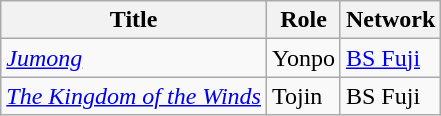<table class="wikitable">
<tr>
<th>Title</th>
<th>Role</th>
<th>Network</th>
</tr>
<tr>
<td><em><a href='#'>Jumong</a></em></td>
<td>Yonpo</td>
<td><a href='#'>BS Fuji</a></td>
</tr>
<tr>
<td><em><a href='#'>The Kingdom of the Winds</a></em></td>
<td>Tojin</td>
<td>BS Fuji</td>
</tr>
</table>
